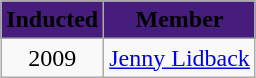<table style="margin: 1em auto 1em auto" class="wikitable sortable">
<tr>
<th style="background:#461d7c; text-align:center;"><span>Inducted</span></th>
<th style="background:#461d7c; text-align:center;"><span>Member</span></th>
</tr>
<tr style="text-align:center;">
<td>2009</td>
<td><a href='#'>Jenny Lidback</a></td>
</tr>
</table>
